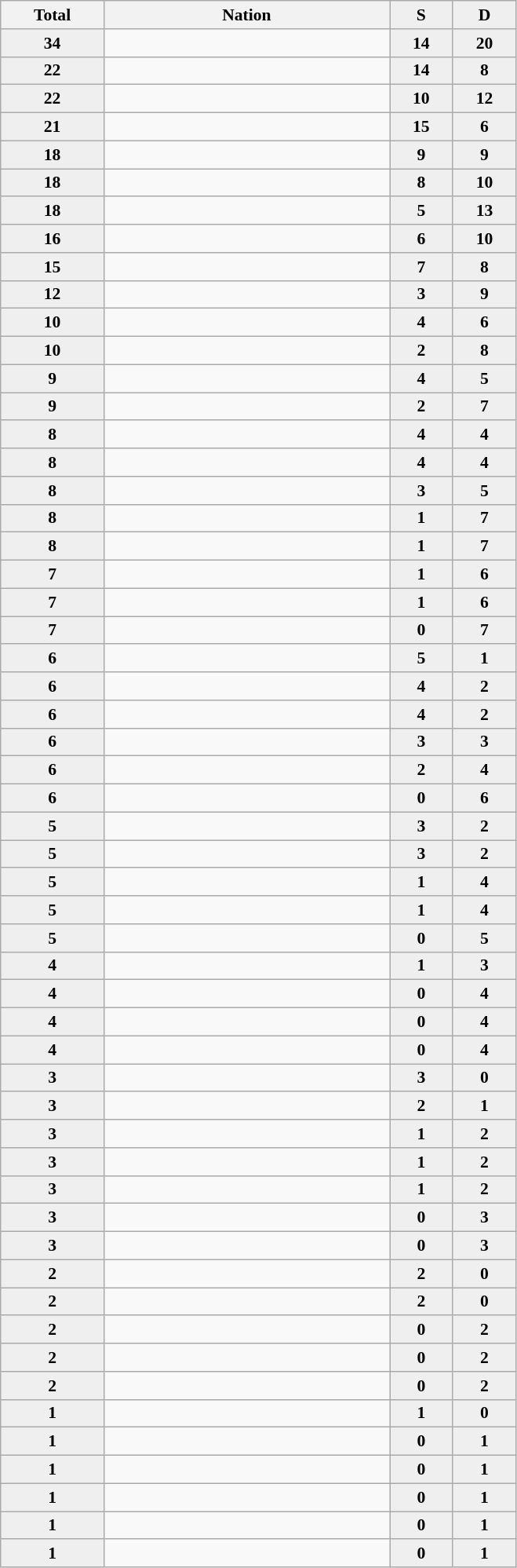<table class="sortable wikitable" style="font-size:90%;">
<tr>
<th width=81>Total</th>
<th width=236>Nation</th>
<th width=47 style="background:#efefef"> S </th>
<th width=47 style="background:#efefef"> D </th>
</tr>
<tr align=center>
<td bgcolor=#efefef><strong>34</strong></td>
<td align=left></td>
<td bgcolor=#efefef><strong>14</strong></td>
<td bgcolor=#efefef><strong>20</strong></td>
</tr>
<tr align=center>
<td bgcolor=#efefef><strong>22</strong></td>
<td align=left></td>
<td bgcolor=#efefef><strong>14</strong></td>
<td bgcolor=#efefef><strong>8</strong></td>
</tr>
<tr align=center>
<td bgcolor=#efefef><strong>22</strong></td>
<td align=left></td>
<td bgcolor=#efefef><strong>10</strong></td>
<td bgcolor=#efefef><strong>12</strong></td>
</tr>
<tr align=center>
<td bgcolor=#efefef><strong>21</strong></td>
<td align=left></td>
<td bgcolor=#efefef><strong>15</strong></td>
<td bgcolor=#efefef><strong>6</strong></td>
</tr>
<tr align=center>
<td bgcolor=#efefef><strong>18</strong></td>
<td align=left></td>
<td bgcolor=#efefef><strong>9</strong></td>
<td bgcolor=#efefef><strong>9</strong></td>
</tr>
<tr align=center>
<td bgcolor=#efefef><strong>18</strong></td>
<td align=left></td>
<td bgcolor=#efefef><strong>8</strong></td>
<td bgcolor=#efefef><strong>10</strong></td>
</tr>
<tr align=center>
<td bgcolor=#efefef><strong>18</strong></td>
<td align=left></td>
<td bgcolor=#efefef><strong>5</strong></td>
<td bgcolor=#efefef><strong>13</strong></td>
</tr>
<tr align=center>
<td bgcolor=#efefef><strong>16</strong></td>
<td align=left></td>
<td bgcolor=#efefef><strong>6</strong></td>
<td bgcolor=#efefef><strong>10</strong></td>
</tr>
<tr align=center>
<td bgcolor=#efefef><strong>15</strong></td>
<td align=left></td>
<td bgcolor=#efefef><strong>7</strong></td>
<td bgcolor=#efefef><strong>8</strong></td>
</tr>
<tr align=center>
<td bgcolor=#efefef><strong>12</strong></td>
<td align=left></td>
<td bgcolor=#efefef><strong>3</strong></td>
<td bgcolor=#efefef><strong>9</strong></td>
</tr>
<tr align=center>
<td bgcolor=#efefef><strong>10</strong></td>
<td align=left></td>
<td bgcolor=#efefef><strong>4</strong></td>
<td bgcolor=#efefef><strong>6</strong></td>
</tr>
<tr align=center>
<td bgcolor=#efefef><strong>10</strong></td>
<td align=left></td>
<td bgcolor=#efefef><strong>2</strong></td>
<td bgcolor=#efefef><strong>8</strong></td>
</tr>
<tr align=center>
<td bgcolor=#efefef><strong>9</strong></td>
<td align=left></td>
<td bgcolor=#efefef><strong>4</strong></td>
<td bgcolor=#efefef><strong>5</strong></td>
</tr>
<tr align=center>
<td bgcolor=#efefef><strong>9</strong></td>
<td align=left></td>
<td bgcolor=#efefef><strong>2</strong></td>
<td bgcolor=#efefef><strong>7</strong></td>
</tr>
<tr align=center>
<td bgcolor=#efefef><strong>8</strong></td>
<td align=left></td>
<td bgcolor=#efefef><strong>4</strong></td>
<td bgcolor=#efefef><strong>4</strong></td>
</tr>
<tr align=center>
<td bgcolor=#efefef><strong>8</strong></td>
<td align=left></td>
<td bgcolor=#efefef><strong>4</strong></td>
<td bgcolor=#efefef><strong>4</strong></td>
</tr>
<tr align=center>
<td bgcolor=#efefef><strong>8</strong></td>
<td align=left></td>
<td bgcolor=#efefef><strong>3</strong></td>
<td bgcolor=#efefef><strong>5</strong></td>
</tr>
<tr align=center>
<td bgcolor=#efefef><strong>8</strong></td>
<td align=left></td>
<td bgcolor=#efefef><strong>1</strong></td>
<td bgcolor=#efefef><strong>7</strong></td>
</tr>
<tr align=center>
<td bgcolor=#efefef><strong>8</strong></td>
<td align=left></td>
<td bgcolor=#efefef><strong>1</strong></td>
<td bgcolor=#efefef><strong>7</strong></td>
</tr>
<tr align=center>
<td bgcolor=#efefef><strong>7</strong></td>
<td align=left></td>
<td bgcolor=#efefef><strong>1</strong></td>
<td bgcolor=#efefef><strong>6</strong></td>
</tr>
<tr align=center>
<td bgcolor=#efefef><strong>7</strong></td>
<td align=left></td>
<td bgcolor=#efefef><strong>1</strong></td>
<td bgcolor=#efefef><strong>6</strong></td>
</tr>
<tr align=center>
<td bgcolor=#efefef><strong>7</strong></td>
<td align=left></td>
<td bgcolor=#efefef><strong>0</strong></td>
<td bgcolor=#efefef><strong>7</strong></td>
</tr>
<tr align=center>
<td bgcolor=#efefef><strong>6</strong></td>
<td align=left></td>
<td bgcolor=#efefef><strong>5</strong></td>
<td bgcolor=#efefef><strong>1</strong></td>
</tr>
<tr align=center>
<td bgcolor=#efefef><strong>6</strong></td>
<td align=left></td>
<td bgcolor=#efefef><strong>4</strong></td>
<td bgcolor=#efefef><strong>2</strong></td>
</tr>
<tr align=center>
<td bgcolor=#efefef><strong>6</strong></td>
<td align=left></td>
<td bgcolor=#efefef><strong>4</strong></td>
<td bgcolor=#efefef><strong>2</strong></td>
</tr>
<tr align=center>
<td bgcolor=#efefef><strong>6</strong></td>
<td align=left></td>
<td bgcolor=#efefef><strong>3</strong></td>
<td bgcolor=#efefef><strong>3</strong></td>
</tr>
<tr align=center>
<td bgcolor=#efefef><strong>6</strong></td>
<td align=left></td>
<td bgcolor=#efefef><strong>2</strong></td>
<td bgcolor=#efefef><strong>4</strong></td>
</tr>
<tr align=center>
<td bgcolor=#efefef><strong>6</strong></td>
<td align=left></td>
<td bgcolor=#efefef><strong>0</strong></td>
<td bgcolor=#efefef><strong>6</strong></td>
</tr>
<tr align=center>
<td bgcolor=#efefef><strong>5</strong></td>
<td align=left></td>
<td bgcolor=#efefef><strong>3</strong></td>
<td bgcolor=#efefef><strong>2</strong></td>
</tr>
<tr align=center>
<td bgcolor=#efefef><strong>5</strong></td>
<td align=left></td>
<td bgcolor=#efefef><strong>3</strong></td>
<td bgcolor=#efefef><strong>2</strong></td>
</tr>
<tr align=center>
<td bgcolor=#efefef><strong>5</strong></td>
<td align=left></td>
<td bgcolor=#efefef><strong>1</strong></td>
<td bgcolor=#efefef><strong>4</strong></td>
</tr>
<tr align=center>
<td bgcolor=#efefef><strong>5</strong></td>
<td align=left></td>
<td bgcolor=#efefef><strong>1</strong></td>
<td bgcolor=#efefef><strong>4</strong></td>
</tr>
<tr align=center>
<td bgcolor=#efefef><strong>5</strong></td>
<td align=left></td>
<td bgcolor=#efefef><strong>0</strong></td>
<td bgcolor=#efefef><strong>5</strong></td>
</tr>
<tr align=center>
<td bgcolor=#efefef><strong>4</strong></td>
<td align=left></td>
<td bgcolor=#efefef><strong>1</strong></td>
<td bgcolor=#efefef><strong>3</strong></td>
</tr>
<tr align=center>
<td bgcolor=#efefef><strong>4</strong></td>
<td align=left></td>
<td bgcolor=#efefef><strong>0</strong></td>
<td bgcolor=#efefef><strong>4</strong></td>
</tr>
<tr align=center>
<td bgcolor=#efefef><strong>4</strong></td>
<td align=left></td>
<td bgcolor=#efefef><strong>0</strong></td>
<td bgcolor=#efefef><strong>4</strong></td>
</tr>
<tr align=center>
<td bgcolor=#efefef><strong>4</strong></td>
<td align=left></td>
<td bgcolor=#efefef><strong>0</strong></td>
<td bgcolor=#efefef><strong>4</strong></td>
</tr>
<tr align=center>
<td bgcolor=#efefef><strong>3</strong></td>
<td align=left></td>
<td bgcolor=#efefef><strong>3</strong></td>
<td bgcolor=#efefef><strong>0</strong></td>
</tr>
<tr align=center>
<td bgcolor=#efefef><strong>3</strong></td>
<td align=left></td>
<td bgcolor=#efefef><strong>2</strong></td>
<td bgcolor=#efefef><strong>1</strong></td>
</tr>
<tr align=center>
<td bgcolor=#efefef><strong>3</strong></td>
<td align=left></td>
<td bgcolor=#efefef><strong>1</strong></td>
<td bgcolor=#efefef><strong>2</strong></td>
</tr>
<tr align=center>
<td bgcolor=#efefef><strong>3</strong></td>
<td align=left></td>
<td bgcolor=#efefef><strong>1</strong></td>
<td bgcolor=#efefef><strong>2</strong></td>
</tr>
<tr align=center>
<td bgcolor=#efefef><strong>3</strong></td>
<td align=left></td>
<td bgcolor=#efefef><strong>1</strong></td>
<td bgcolor=#efefef><strong>2</strong></td>
</tr>
<tr align=center>
<td bgcolor=#efefef><strong>3</strong></td>
<td align=left></td>
<td bgcolor=#efefef><strong>0</strong></td>
<td bgcolor=#efefef><strong>3</strong></td>
</tr>
<tr align=center>
<td bgcolor=#efefef><strong>3</strong></td>
<td align=left></td>
<td bgcolor=#efefef><strong>0</strong></td>
<td bgcolor=#efefef><strong>3</strong></td>
</tr>
<tr align=center>
<td bgcolor=#efefef><strong>2</strong></td>
<td align=left></td>
<td bgcolor=#efefef><strong>2</strong></td>
<td bgcolor=#efefef><strong>0</strong></td>
</tr>
<tr align=center>
<td bgcolor=#efefef><strong>2</strong></td>
<td align=left></td>
<td bgcolor=#efefef><strong>2</strong></td>
<td bgcolor=#efefef><strong>0</strong></td>
</tr>
<tr align=center>
<td bgcolor=#efefef><strong>2</strong></td>
<td align=left></td>
<td bgcolor=#efefef><strong>0</strong></td>
<td bgcolor=#efefef><strong>2</strong></td>
</tr>
<tr align=center>
<td bgcolor=#efefef><strong>2</strong></td>
<td align=left></td>
<td bgcolor=#efefef><strong>0</strong></td>
<td bgcolor=#efefef><strong>2</strong></td>
</tr>
<tr align=center>
<td bgcolor=#efefef><strong>2</strong></td>
<td align=left></td>
<td bgcolor=#efefef><strong>0</strong></td>
<td bgcolor=#efefef><strong>2</strong></td>
</tr>
<tr align=center>
<td bgcolor=#efefef><strong>1</strong></td>
<td align=left></td>
<td bgcolor=#efefef><strong>1</strong></td>
<td bgcolor=#efefef><strong>0</strong></td>
</tr>
<tr align=center>
<td bgcolor=#efefef><strong>1</strong></td>
<td align=left></td>
<td bgcolor=#efefef><strong>0</strong></td>
<td bgcolor=#efefef><strong>1</strong></td>
</tr>
<tr align=center>
<td bgcolor=#efefef><strong>1</strong></td>
<td align=left></td>
<td bgcolor=#efefef><strong>0</strong></td>
<td bgcolor=#efefef><strong>1</strong></td>
</tr>
<tr align=center>
<td bgcolor=#efefef><strong>1</strong></td>
<td align=left></td>
<td bgcolor=#efefef><strong>0</strong></td>
<td bgcolor=#efefef><strong>1</strong></td>
</tr>
<tr align=center>
<td bgcolor=#efefef><strong>1</strong></td>
<td align=left></td>
<td bgcolor=#efefef><strong>0</strong></td>
<td bgcolor=#efefef><strong>1</strong></td>
</tr>
<tr align=center>
<td bgcolor=#efefef><strong>1</strong></td>
<td align=left></td>
<td bgcolor=#efefef><strong>0</strong></td>
<td bgcolor=#efefef><strong>1</strong></td>
</tr>
</table>
